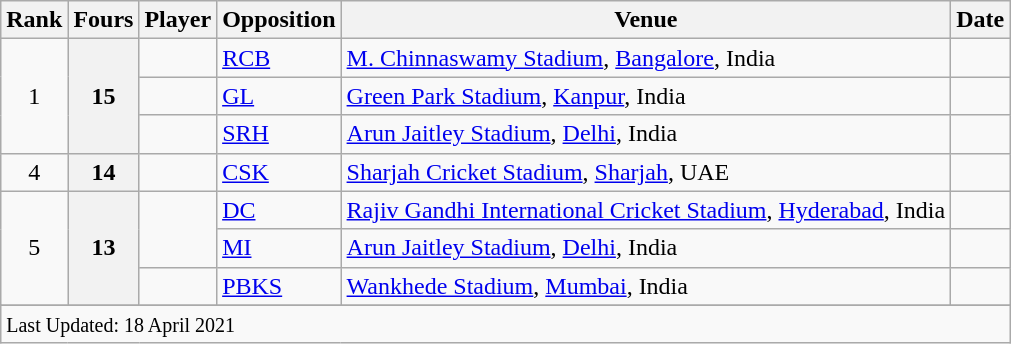<table class="wikitable">
<tr>
<th>Rank</th>
<th>Fours</th>
<th>Player</th>
<th>Opposition</th>
<th>Venue</th>
<th>Date</th>
</tr>
<tr>
<td align=center rowspan=3>1</td>
<th scope=row style=text-align:center; rowspan=3>15</th>
<td></td>
<td><a href='#'>RCB</a></td>
<td><a href='#'>M. Chinnaswamy Stadium</a>, <a href='#'>Bangalore</a>, India</td>
<td></td>
</tr>
<tr>
<td></td>
<td><a href='#'>GL</a></td>
<td><a href='#'>Green Park Stadium</a>, <a href='#'>Kanpur</a>, India</td>
<td></td>
</tr>
<tr>
<td></td>
<td><a href='#'>SRH</a></td>
<td><a href='#'>Arun Jaitley Stadium</a>, <a href='#'>Delhi</a>, India</td>
<td></td>
</tr>
<tr>
<td align=center>4</td>
<th scope=row style=text-align:center;>14</th>
<td></td>
<td><a href='#'>CSK</a></td>
<td><a href='#'>Sharjah Cricket Stadium</a>, <a href='#'>Sharjah</a>, UAE</td>
<td></td>
</tr>
<tr>
<td align=center rowspan=3>5</td>
<th scope=row style=text-align:center; rowspan=3>13</th>
<td rowspan=2></td>
<td><a href='#'>DC</a></td>
<td><a href='#'>Rajiv Gandhi International Cricket Stadium</a>, <a href='#'>Hyderabad</a>, India</td>
<td></td>
</tr>
<tr>
<td><a href='#'>MI</a></td>
<td><a href='#'>Arun Jaitley Stadium</a>, <a href='#'>Delhi</a>, India</td>
<td></td>
</tr>
<tr>
<td></td>
<td><a href='#'>PBKS</a></td>
<td><a href='#'>Wankhede Stadium</a>, <a href='#'>Mumbai</a>, India</td>
<td></td>
</tr>
<tr>
</tr>
<tr class=sortbottom>
<td colspan=6><small>Last Updated: 18 April 2021</small></td>
</tr>
</table>
